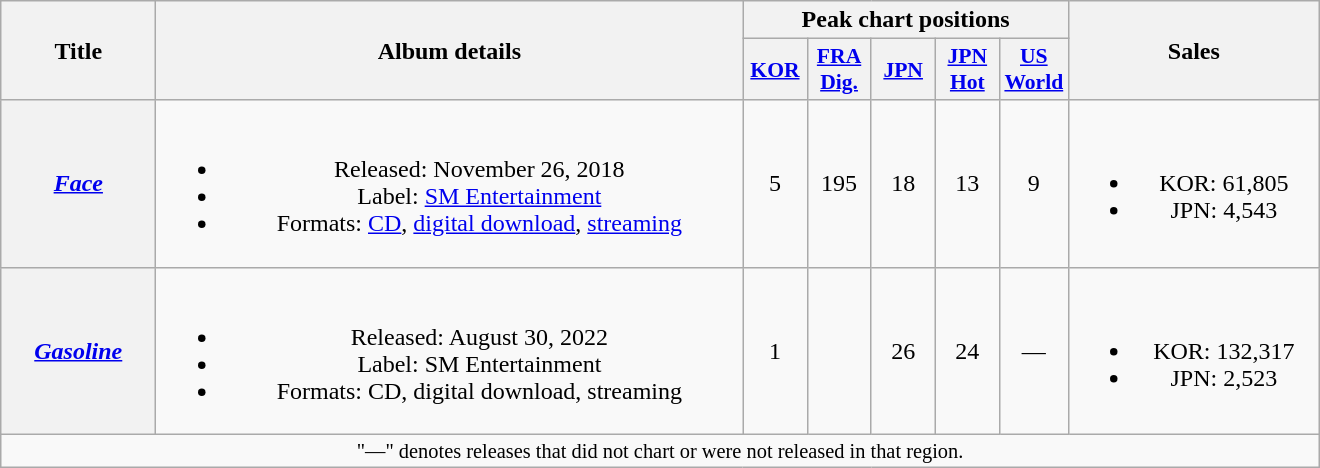<table class="wikitable plainrowheaders" style="text-align:center;">
<tr>
<th scope="col" rowspan="2" style="width:6em;">Title</th>
<th scope="col" rowspan="2" style="width:24em;">Album details</th>
<th scope="col" colspan="5">Peak chart positions</th>
<th scope="col" rowspan="2" style="width:10em;">Sales</th>
</tr>
<tr>
<th style="width:2.5em; font-size:90%"><a href='#'>KOR</a><br></th>
<th style="width:2.5em; font-size:90%"><a href='#'>FRA<br>Dig.</a><br></th>
<th style="width:2.5em; font-size:90%"><a href='#'>JPN</a><br></th>
<th style="width:2.5em; font-size:90%"><a href='#'>JPN<br>Hot</a><br></th>
<th style="width:2.5em; font-size:90%"><a href='#'>US<br>World</a><br></th>
</tr>
<tr>
<th scope="row"><em><a href='#'>Face</a></em></th>
<td><br><ul><li>Released: November 26, 2018</li><li>Label: <a href='#'>SM Entertainment</a></li><li>Formats: <a href='#'>CD</a>, <a href='#'>digital download</a>, <a href='#'>streaming</a></li></ul></td>
<td>5</td>
<td>195</td>
<td>18</td>
<td>13</td>
<td>9</td>
<td><br><ul><li>KOR: 61,805</li><li>JPN: 4,543</li></ul></td>
</tr>
<tr>
<th scope="row"><em><a href='#'>Gasoline</a></em></th>
<td><br><ul><li>Released: August 30, 2022</li><li>Label: SM Entertainment</li><li>Formats: CD, digital download, streaming</li></ul></td>
<td>1</td>
<td></td>
<td>26</td>
<td>24</td>
<td>—</td>
<td><br><ul><li>KOR: 132,317</li><li>JPN: 2,523</li></ul></td>
</tr>
<tr>
<td colspan="8" style="text-align:center; font-size:85%">"—" denotes releases that did not chart or were not released in that region.</td>
</tr>
</table>
